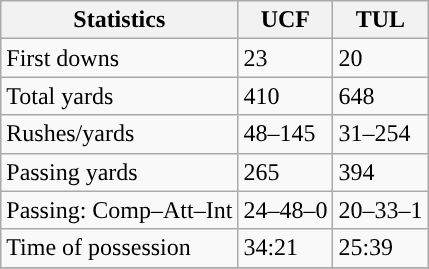<table class="wikitable" style="float: left;">
<tr>
<th>Statistics</th>
<th>UCF</th>
<th>TUL</th>
</tr>
<tr>
<td>First downs</td>
<td>23</td>
<td>20</td>
</tr>
<tr>
<td>Total yards</td>
<td>410</td>
<td>648</td>
</tr>
<tr>
<td>Rushes/yards</td>
<td>48–145</td>
<td>31–254</td>
</tr>
<tr>
<td>Passing yards</td>
<td>265</td>
<td>394</td>
</tr>
<tr>
<td>Passing: Comp–Att–Int</td>
<td>24–48–0</td>
<td>20–33–1</td>
</tr>
<tr>
<td>Time of possession</td>
<td>34:21</td>
<td>25:39</td>
</tr>
<tr>
</tr>
</table>
